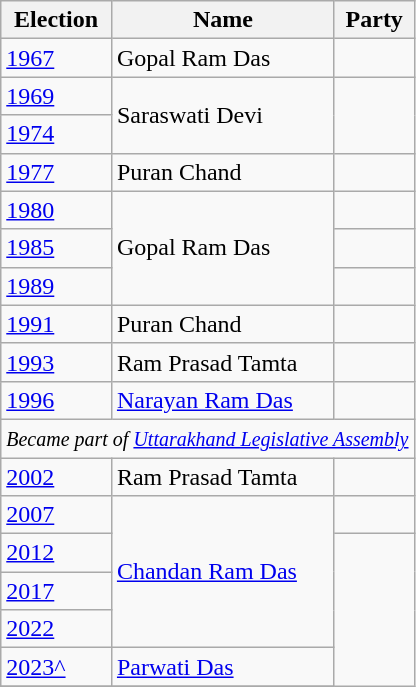<table class="wikitable sortable">
<tr>
<th>Election</th>
<th>Name</th>
<th colspan=2>Party</th>
</tr>
<tr>
<td><a href='#'>1967</a></td>
<td>Gopal Ram Das</td>
<td></td>
</tr>
<tr>
<td><a href='#'>1969</a></td>
<td rowspan=2>Saraswati Devi</td>
</tr>
<tr>
<td><a href='#'>1974</a></td>
</tr>
<tr>
<td><a href='#'>1977</a></td>
<td>Puran Chand</td>
<td></td>
</tr>
<tr>
<td><a href='#'>1980</a></td>
<td rowspan=3>Gopal Ram Das</td>
<td></td>
</tr>
<tr>
<td><a href='#'>1985</a></td>
<td></td>
</tr>
<tr>
<td><a href='#'>1989</a></td>
</tr>
<tr>
<td><a href='#'>1991</a></td>
<td>Puran Chand</td>
<td></td>
</tr>
<tr>
<td><a href='#'>1993</a></td>
<td>Ram Prasad Tamta</td>
<td></td>
</tr>
<tr>
<td><a href='#'>1996</a></td>
<td><a href='#'>Narayan Ram Das</a></td>
<td></td>
</tr>
<tr>
<td colspan=4 align=center><small><em>Became part of <a href='#'>Uttarakhand Legislative Assembly</a></em></small></td>
</tr>
<tr>
<td><a href='#'>2002</a></td>
<td>Ram Prasad Tamta</td>
<td></td>
</tr>
<tr>
<td><a href='#'>2007</a></td>
<td rowspan=4><a href='#'>Chandan Ram Das</a></td>
<td></td>
</tr>
<tr>
<td><a href='#'>2012</a></td>
</tr>
<tr>
<td><a href='#'>2017</a></td>
</tr>
<tr>
<td><a href='#'>2022</a></td>
</tr>
<tr>
<td><a href='#'>2023^</a></td>
<td><a href='#'>Parwati Das</a></td>
</tr>
<tr>
</tr>
</table>
